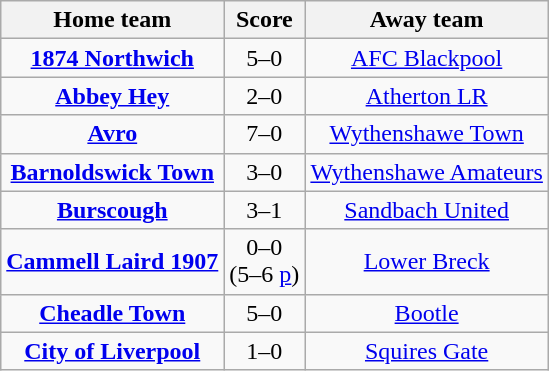<table class="wikitable" style="text-align: center">
<tr>
<th>Home team</th>
<th>Score</th>
<th>Away team</th>
</tr>
<tr>
<td><strong><a href='#'>1874 Northwich</a></strong></td>
<td>5–0</td>
<td><a href='#'>AFC Blackpool</a></td>
</tr>
<tr>
<td><strong><a href='#'>Abbey Hey</a></strong></td>
<td>2–0</td>
<td><a href='#'>Atherton LR</a></td>
</tr>
<tr>
<td><strong><a href='#'>Avro</a></strong></td>
<td>7–0</td>
<td><a href='#'>Wythenshawe Town</a></td>
</tr>
<tr>
<td><strong><a href='#'>Barnoldswick Town</a></strong></td>
<td>3–0</td>
<td><a href='#'>Wythenshawe Amateurs</a></td>
</tr>
<tr>
<td><strong><a href='#'>Burscough</a></strong></td>
<td>3–1</td>
<td><a href='#'>Sandbach United</a></td>
</tr>
<tr>
<td><strong><a href='#'>Cammell Laird 1907</a></strong></td>
<td>0–0<br>(5–6 <a href='#'>p</a>)</td>
<td><a href='#'>Lower Breck</a></td>
</tr>
<tr>
<td><strong><a href='#'>Cheadle Town</a></strong></td>
<td>5–0</td>
<td><a href='#'>Bootle</a></td>
</tr>
<tr>
<td><strong><a href='#'>City of Liverpool</a></strong></td>
<td>1–0</td>
<td><a href='#'>Squires Gate</a></td>
</tr>
</table>
